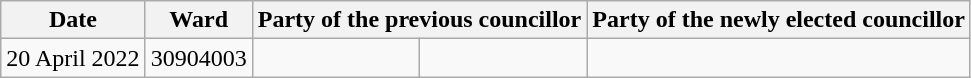<table class="wikitable">
<tr>
<th>Date</th>
<th>Ward</th>
<th colspan=2>Party of the previous councillor</th>
<th colspan=2>Party of the newly elected councillor</th>
</tr>
<tr>
<td>20 April 2022</td>
<td>30904003</td>
<td></td>
<td></td>
</tr>
</table>
